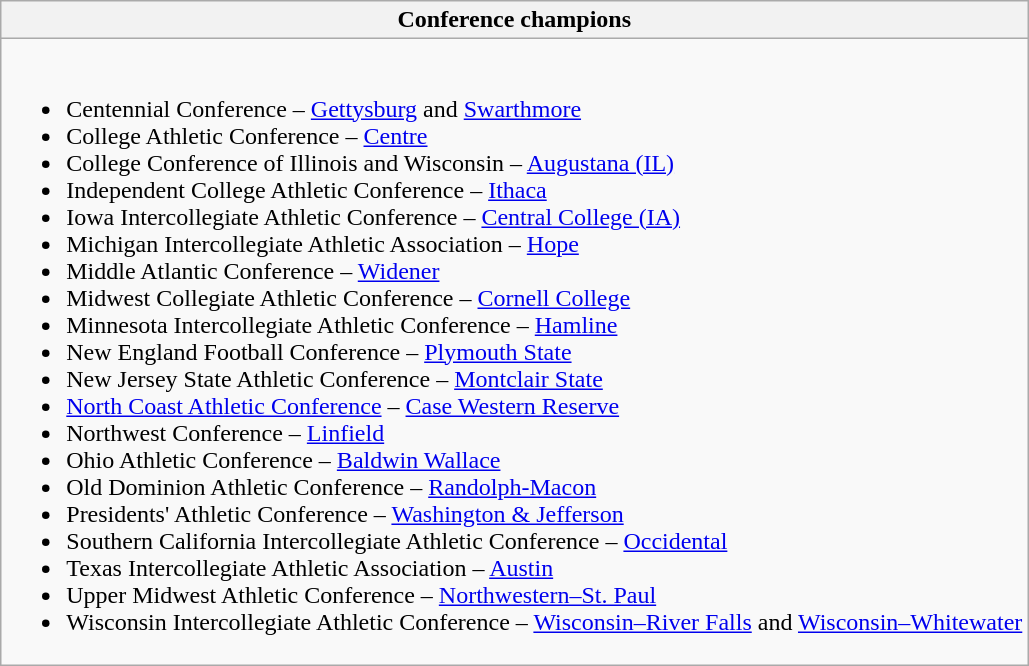<table class="wikitable">
<tr>
<th>Conference champions</th>
</tr>
<tr>
<td><br><ul><li>Centennial Conference – <a href='#'>Gettysburg</a> and <a href='#'>Swarthmore</a></li><li>College Athletic Conference – <a href='#'>Centre</a></li><li>College Conference of Illinois and Wisconsin – <a href='#'>Augustana (IL)</a></li><li>Independent College Athletic Conference – <a href='#'>Ithaca</a></li><li>Iowa Intercollegiate Athletic Conference – <a href='#'>Central College (IA)</a></li><li>Michigan Intercollegiate Athletic Association – <a href='#'>Hope</a></li><li>Middle Atlantic Conference – <a href='#'>Widener</a></li><li>Midwest Collegiate Athletic Conference – <a href='#'>Cornell College</a></li><li>Minnesota Intercollegiate Athletic Conference – <a href='#'>Hamline</a></li><li>New England Football Conference – <a href='#'>Plymouth State</a></li><li>New Jersey State Athletic Conference – <a href='#'>Montclair State</a></li><li><a href='#'>North Coast Athletic Conference</a> – <a href='#'>Case Western Reserve</a></li><li>Northwest Conference – <a href='#'>Linfield</a></li><li>Ohio Athletic Conference – <a href='#'>Baldwin Wallace</a></li><li>Old Dominion Athletic Conference – <a href='#'>Randolph-Macon</a></li><li>Presidents' Athletic Conference – <a href='#'>Washington & Jefferson</a></li><li>Southern California Intercollegiate Athletic Conference – <a href='#'>Occidental</a></li><li>Texas Intercollegiate Athletic Association – <a href='#'>Austin</a></li><li>Upper Midwest Athletic Conference – <a href='#'>Northwestern–St. Paul</a></li><li>Wisconsin Intercollegiate Athletic Conference – <a href='#'>Wisconsin–River Falls</a> and <a href='#'>Wisconsin–Whitewater</a></li></ul></td>
</tr>
</table>
